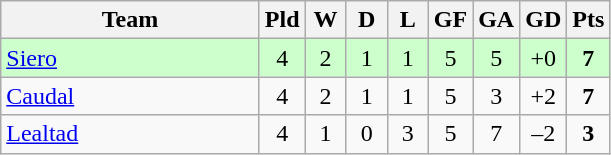<table class="wikitable" style="text-align: center;">
<tr>
<th width=165>Team</th>
<th width=20>Pld</th>
<th width=20>W</th>
<th width=20>D</th>
<th width=20>L</th>
<th width=20>GF</th>
<th width=20>GA</th>
<th width=20>GD</th>
<th width=20>Pts</th>
</tr>
<tr bgcolor=#ccffcc>
<td align=left><a href='#'>Siero</a></td>
<td>4</td>
<td>2</td>
<td>1</td>
<td>1</td>
<td>5</td>
<td>5</td>
<td>+0</td>
<td><strong>7</strong></td>
</tr>
<tr>
<td align=left><a href='#'>Caudal</a></td>
<td>4</td>
<td>2</td>
<td>1</td>
<td>1</td>
<td>5</td>
<td>3</td>
<td>+2</td>
<td><strong>7</strong></td>
</tr>
<tr>
<td align=left><a href='#'>Lealtad</a></td>
<td>4</td>
<td>1</td>
<td>0</td>
<td>3</td>
<td>5</td>
<td>7</td>
<td>–2</td>
<td><strong>3</strong></td>
</tr>
</table>
